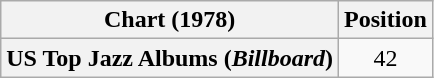<table class="wikitable plainrowheaders" style="text-align:center">
<tr>
<th scope="col">Chart (1978)</th>
<th scope="col">Position</th>
</tr>
<tr>
<th scope="row">US Top Jazz Albums (<em>Billboard</em>)</th>
<td>42</td>
</tr>
</table>
